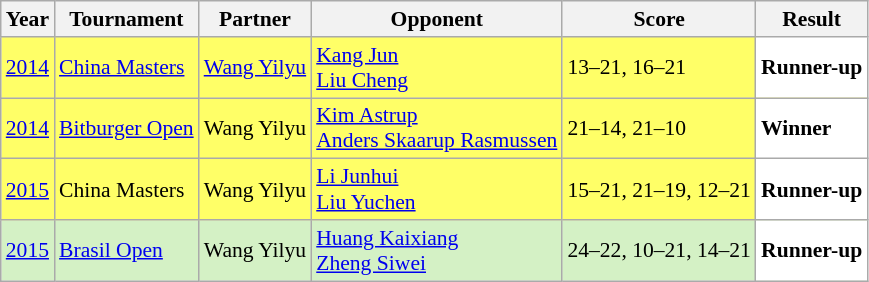<table class="sortable wikitable" style="font-size: 90%;">
<tr>
<th>Year</th>
<th>Tournament</th>
<th>Partner</th>
<th>Opponent</th>
<th>Score</th>
<th>Result</th>
</tr>
<tr style="background:#FFFF67">
<td align="center"><a href='#'>2014</a></td>
<td align="left"><a href='#'>China Masters</a></td>
<td align="left"> <a href='#'>Wang Yilyu</a></td>
<td align="left"> <a href='#'>Kang Jun</a> <br>  <a href='#'>Liu Cheng</a></td>
<td align="left">13–21, 16–21</td>
<td style="text-align:left; background:white"> <strong>Runner-up</strong></td>
</tr>
<tr style="background:#FFFF67">
<td align="center"><a href='#'>2014</a></td>
<td align="left"><a href='#'>Bitburger Open</a></td>
<td align="left"> Wang Yilyu</td>
<td align="left"> <a href='#'>Kim Astrup</a> <br>  <a href='#'>Anders Skaarup Rasmussen</a></td>
<td align="left">21–14, 21–10</td>
<td style="text-align:left; background:white"> <strong>Winner</strong></td>
</tr>
<tr style="background:#FFFF67">
<td align="center"><a href='#'>2015</a></td>
<td align="left">China Masters</td>
<td align="left"> Wang Yilyu</td>
<td align="left"> <a href='#'>Li Junhui</a> <br>  <a href='#'>Liu Yuchen</a></td>
<td align="left">15–21, 21–19, 12–21</td>
<td style="text-align:left; background:white"> <strong>Runner-up</strong></td>
</tr>
<tr style="background:#D4F1C5">
<td align="center"><a href='#'>2015</a></td>
<td align="left"><a href='#'>Brasil Open</a></td>
<td align="left"> Wang Yilyu</td>
<td align="left"> <a href='#'>Huang Kaixiang</a> <br>  <a href='#'>Zheng Siwei</a></td>
<td align="left">24–22, 10–21, 14–21</td>
<td style="text-align:left; background:white"> <strong>Runner-up</strong></td>
</tr>
</table>
